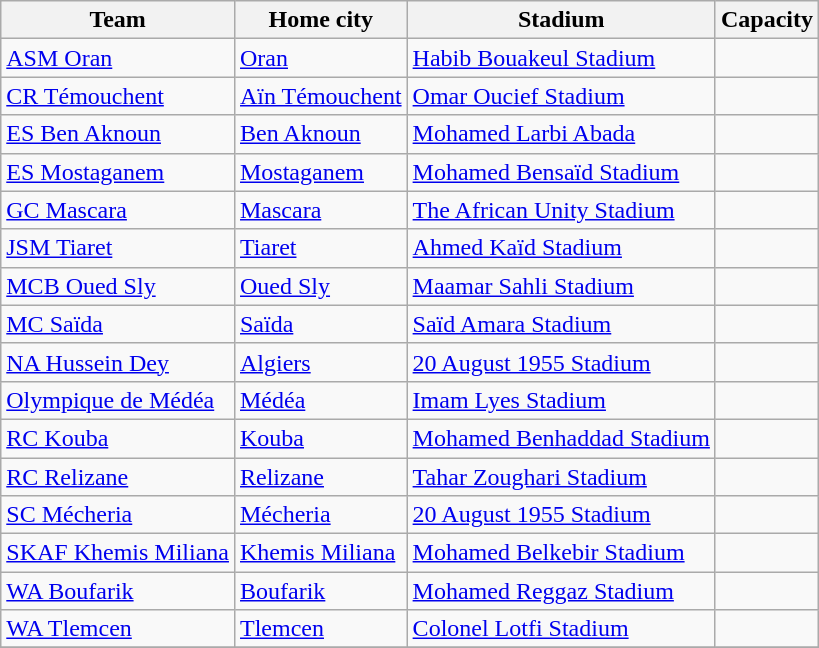<table class="wikitable sortable">
<tr>
<th>Team</th>
<th>Home city</th>
<th>Stadium</th>
<th>Capacity</th>
</tr>
<tr>
<td><a href='#'>ASM Oran</a></td>
<td><a href='#'>Oran</a></td>
<td><a href='#'>Habib Bouakeul Stadium</a></td>
<td style="text-align:center"></td>
</tr>
<tr>
<td><a href='#'>CR Témouchent</a></td>
<td><a href='#'>Aïn Témouchent</a></td>
<td><a href='#'>Omar Oucief Stadium</a></td>
<td style="text-align:center"></td>
</tr>
<tr>
<td><a href='#'>ES Ben Aknoun</a></td>
<td><a href='#'>Ben Aknoun</a></td>
<td><a href='#'>Mohamed Larbi Abada</a></td>
<td style="text-align:center"></td>
</tr>
<tr>
<td><a href='#'>ES Mostaganem</a></td>
<td><a href='#'>Mostaganem</a></td>
<td><a href='#'>Mohamed Bensaïd Stadium</a></td>
<td style="text-align:center"></td>
</tr>
<tr>
<td><a href='#'>GC Mascara</a></td>
<td><a href='#'>Mascara</a></td>
<td><a href='#'>The African Unity Stadium</a></td>
<td style="text-align:center"></td>
</tr>
<tr>
<td><a href='#'>JSM Tiaret</a></td>
<td><a href='#'>Tiaret</a></td>
<td><a href='#'>Ahmed Kaïd Stadium</a></td>
<td style="text-align:center"></td>
</tr>
<tr>
<td><a href='#'>MCB Oued Sly</a></td>
<td><a href='#'>Oued Sly</a></td>
<td><a href='#'>Maamar Sahli Stadium</a></td>
<td style="text-align:center"></td>
</tr>
<tr>
<td><a href='#'>MC Saïda</a></td>
<td><a href='#'>Saïda</a></td>
<td><a href='#'>Saïd Amara Stadium</a></td>
<td style="text-align:center"></td>
</tr>
<tr>
<td><a href='#'>NA Hussein Dey</a></td>
<td><a href='#'>Algiers</a></td>
<td><a href='#'>20 August 1955 Stadium</a></td>
<td style="text-align:center"></td>
</tr>
<tr>
<td><a href='#'>Olympique de Médéa</a></td>
<td><a href='#'>Médéa</a></td>
<td><a href='#'>Imam Lyes Stadium</a></td>
<td style="text-align:center"></td>
</tr>
<tr>
<td><a href='#'>RC Kouba</a></td>
<td><a href='#'>Kouba</a></td>
<td><a href='#'>Mohamed Benhaddad Stadium</a></td>
<td style="text-align:center"></td>
</tr>
<tr>
<td><a href='#'>RC Relizane</a></td>
<td><a href='#'>Relizane</a></td>
<td><a href='#'>Tahar Zoughari Stadium</a></td>
<td style="text-align:center"></td>
</tr>
<tr>
<td><a href='#'>SC Mécheria</a></td>
<td><a href='#'>Mécheria</a></td>
<td><a href='#'>20 August 1955 Stadium</a></td>
<td style="text-align:center"></td>
</tr>
<tr>
<td><a href='#'>SKAF Khemis Miliana</a></td>
<td><a href='#'>Khemis Miliana</a></td>
<td><a href='#'>Mohamed Belkebir Stadium</a></td>
<td style="text-align:center"></td>
</tr>
<tr>
<td><a href='#'>WA Boufarik</a></td>
<td><a href='#'>Boufarik</a></td>
<td><a href='#'>Mohamed Reggaz Stadium</a></td>
<td style="text-align:center"></td>
</tr>
<tr>
<td><a href='#'>WA Tlemcen</a></td>
<td><a href='#'>Tlemcen</a></td>
<td><a href='#'>Colonel Lotfi Stadium</a></td>
<td style="text-align:center"></td>
</tr>
<tr>
</tr>
</table>
